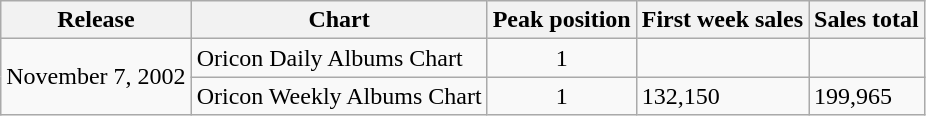<table class="wikitable">
<tr>
<th>Release</th>
<th>Chart</th>
<th>Peak position</th>
<th>First week sales</th>
<th>Sales total</th>
</tr>
<tr>
<td rowspan="2">November 7, 2002</td>
<td>Oricon Daily Albums Chart</td>
<td align="center">1</td>
<td></td>
<td></td>
</tr>
<tr>
<td>Oricon Weekly Albums Chart</td>
<td align="center">1</td>
<td>132,150</td>
<td>199,965</td>
</tr>
</table>
